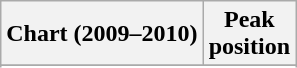<table class="wikitable sortable plainrowheaders" style="text-align:center">
<tr>
<th scope="col">Chart (2009–2010)</th>
<th scope="col">Peak<br>position</th>
</tr>
<tr>
</tr>
<tr>
</tr>
<tr>
</tr>
<tr>
</tr>
</table>
